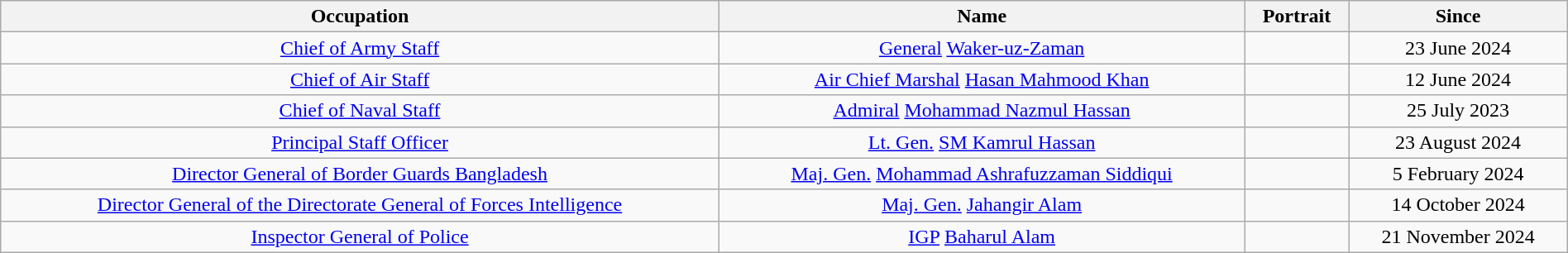<table class="wikitable"  style="width:100%; text-align:center;">
<tr>
<th>Occupation</th>
<th>Name</th>
<th>Portrait</th>
<th>Since</th>
</tr>
<tr>
<td><a href='#'>Chief of Army Staff</a></td>
<td><a href='#'>General</a> <a href='#'>Waker-uz-Zaman</a></td>
<td></td>
<td>23 June 2024</td>
</tr>
<tr>
<td><a href='#'>Chief of Air Staff</a></td>
<td><a href='#'>Air Chief Marshal</a> <a href='#'>Hasan Mahmood Khan</a></td>
<td></td>
<td>12 June 2024</td>
</tr>
<tr>
<td><a href='#'>Chief of Naval Staff</a></td>
<td><a href='#'>Admiral</a> <a href='#'>Mohammad Nazmul Hassan</a></td>
<td></td>
<td>25 July 2023</td>
</tr>
<tr>
<td><a href='#'>Principal Staff Officer</a></td>
<td><a href='#'>Lt. Gen.</a> <a href='#'>SM Kamrul Hassan</a></td>
<td></td>
<td>23 August 2024</td>
</tr>
<tr>
<td><a href='#'>Director General of Border Guards Bangladesh</a></td>
<td><a href='#'>Maj. Gen.</a> <a href='#'>Mohammad Ashrafuzzaman Siddiqui</a></td>
<td></td>
<td>5 February 2024</td>
</tr>
<tr>
<td><a href='#'>Director General of the Directorate General of Forces Intelligence</a></td>
<td><a href='#'>Maj. Gen.</a> <a href='#'>Jahangir Alam</a></td>
<td></td>
<td>14 October 2024</td>
</tr>
<tr>
<td><a href='#'>Inspector General of Police</a></td>
<td><a href='#'>IGP</a> <a href='#'>Baharul Alam</a></td>
<td></td>
<td>21 November 2024</td>
</tr>
</table>
